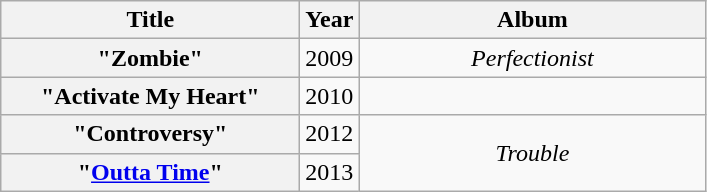<table class="wikitable plainrowheaders" style="text-align:center;">
<tr>
<th scope="col" style="width:12em;">Title</th>
<th scope="col">Year</th>
<th scope="col" style="width:14em;">Album</th>
</tr>
<tr>
<th scope="row">"Zombie"<br></th>
<td>2009</td>
<td><em>Perfectionist</em></td>
</tr>
<tr>
<th scope="row">"Activate My Heart"<br></th>
<td>2010</td>
<td></td>
</tr>
<tr>
<th scope="row">"Controversy"<br></th>
<td>2012</td>
<td rowspan="2"><em>Trouble</em></td>
</tr>
<tr>
<th scope="row">"<a href='#'>Outta Time</a>"<br></th>
<td>2013</td>
</tr>
</table>
